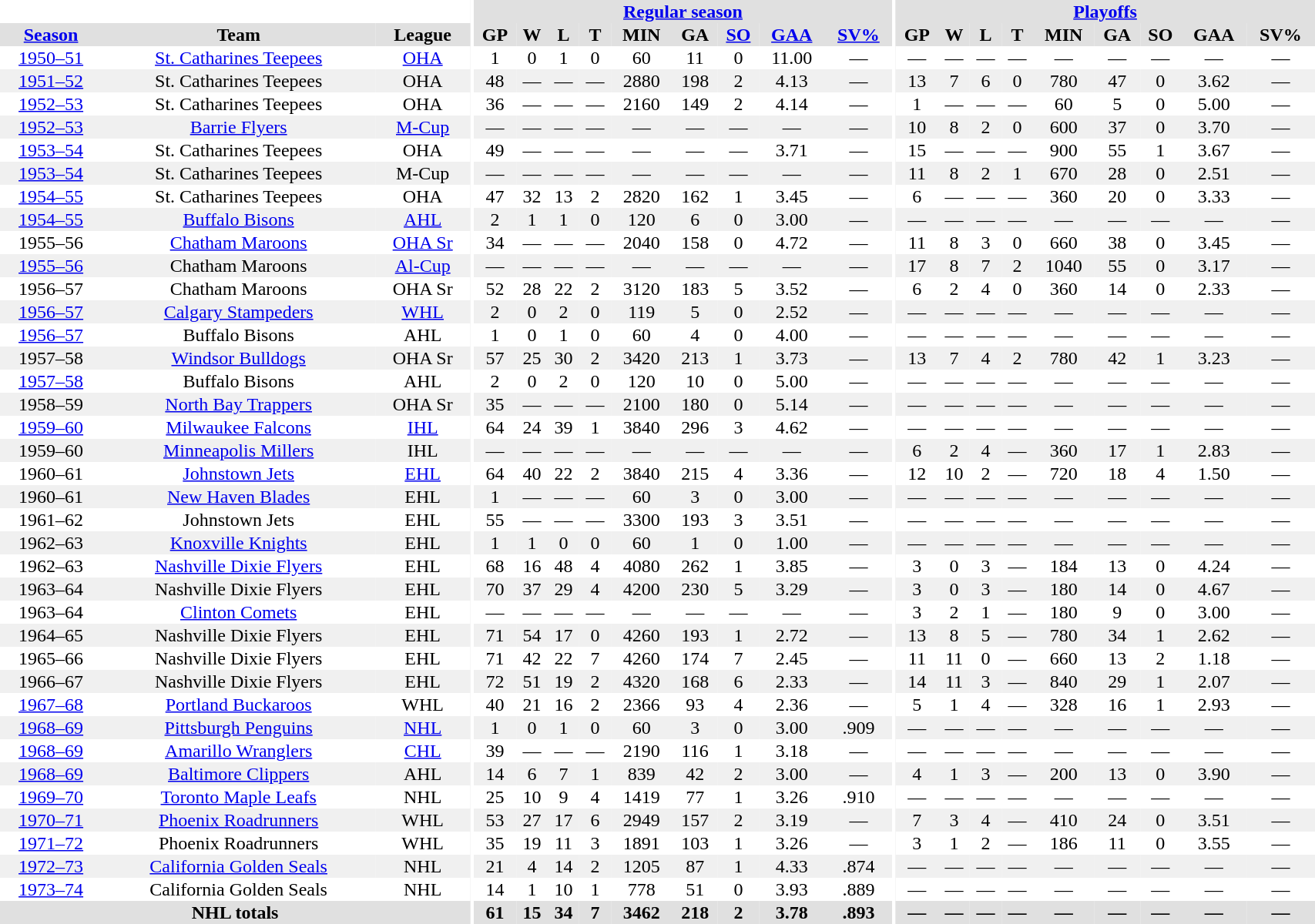<table border="0" cellpadding="1" cellspacing="0" style="width:90%; text-align:center;">
<tr bgcolor="#e0e0e0">
<th colspan="3" bgcolor="#ffffff"></th>
<th rowspan="99" bgcolor="#ffffff"></th>
<th colspan="9" bgcolor="#e0e0e0"><a href='#'>Regular season</a></th>
<th rowspan="99" bgcolor="#ffffff"></th>
<th colspan="9" bgcolor="#e0e0e0"><a href='#'>Playoffs</a></th>
</tr>
<tr bgcolor="#e0e0e0">
<th><a href='#'>Season</a></th>
<th>Team</th>
<th>League</th>
<th>GP</th>
<th>W</th>
<th>L</th>
<th>T</th>
<th>MIN</th>
<th>GA</th>
<th><a href='#'>SO</a></th>
<th><a href='#'>GAA</a></th>
<th><a href='#'>SV%</a></th>
<th>GP</th>
<th>W</th>
<th>L</th>
<th>T</th>
<th>MIN</th>
<th>GA</th>
<th>SO</th>
<th>GAA</th>
<th>SV%</th>
</tr>
<tr>
<td><a href='#'>1950–51</a></td>
<td><a href='#'>St. Catharines Teepees</a></td>
<td><a href='#'>OHA</a></td>
<td>1</td>
<td>0</td>
<td>1</td>
<td>0</td>
<td>60</td>
<td>11</td>
<td>0</td>
<td>11.00</td>
<td>—</td>
<td>—</td>
<td>—</td>
<td>—</td>
<td>—</td>
<td>—</td>
<td>—</td>
<td>—</td>
<td>—</td>
<td>—</td>
</tr>
<tr bgcolor="#f0f0f0">
<td><a href='#'>1951–52</a></td>
<td>St. Catharines Teepees</td>
<td>OHA</td>
<td>48</td>
<td>—</td>
<td>—</td>
<td>—</td>
<td>2880</td>
<td>198</td>
<td>2</td>
<td>4.13</td>
<td>—</td>
<td>13</td>
<td>7</td>
<td>6</td>
<td>0</td>
<td>780</td>
<td>47</td>
<td>0</td>
<td>3.62</td>
<td>—</td>
</tr>
<tr>
<td><a href='#'>1952–53</a></td>
<td>St. Catharines Teepees</td>
<td>OHA</td>
<td>36</td>
<td>—</td>
<td>—</td>
<td>—</td>
<td>2160</td>
<td>149</td>
<td>2</td>
<td>4.14</td>
<td>—</td>
<td>1</td>
<td>—</td>
<td>—</td>
<td>—</td>
<td>60</td>
<td>5</td>
<td>0</td>
<td>5.00</td>
<td>—</td>
</tr>
<tr bgcolor="#f0f0f0">
<td><a href='#'>1952–53</a></td>
<td><a href='#'>Barrie Flyers</a></td>
<td><a href='#'>M-Cup</a></td>
<td>—</td>
<td>—</td>
<td>—</td>
<td>—</td>
<td>—</td>
<td>—</td>
<td>—</td>
<td>—</td>
<td>—</td>
<td>10</td>
<td>8</td>
<td>2</td>
<td>0</td>
<td>600</td>
<td>37</td>
<td>0</td>
<td>3.70</td>
<td>—</td>
</tr>
<tr>
<td><a href='#'>1953–54</a></td>
<td>St. Catharines Teepees</td>
<td>OHA</td>
<td>49</td>
<td>—</td>
<td>—</td>
<td>—</td>
<td>—</td>
<td>—</td>
<td>—</td>
<td>3.71</td>
<td>—</td>
<td>15</td>
<td>—</td>
<td>—</td>
<td>—</td>
<td>900</td>
<td>55</td>
<td>1</td>
<td>3.67</td>
<td>—</td>
</tr>
<tr bgcolor="#f0f0f0">
<td><a href='#'>1953–54</a></td>
<td>St. Catharines Teepees</td>
<td>M-Cup</td>
<td>—</td>
<td>—</td>
<td>—</td>
<td>—</td>
<td>—</td>
<td>—</td>
<td>—</td>
<td>—</td>
<td>—</td>
<td>11</td>
<td>8</td>
<td>2</td>
<td>1</td>
<td>670</td>
<td>28</td>
<td>0</td>
<td>2.51</td>
<td>—</td>
</tr>
<tr>
<td><a href='#'>1954–55</a></td>
<td>St. Catharines Teepees</td>
<td>OHA</td>
<td>47</td>
<td>32</td>
<td>13</td>
<td>2</td>
<td>2820</td>
<td>162</td>
<td>1</td>
<td>3.45</td>
<td>—</td>
<td>6</td>
<td>—</td>
<td>—</td>
<td>—</td>
<td>360</td>
<td>20</td>
<td>0</td>
<td>3.33</td>
<td>—</td>
</tr>
<tr bgcolor="#f0f0f0">
<td><a href='#'>1954–55</a></td>
<td><a href='#'>Buffalo Bisons</a></td>
<td><a href='#'>AHL</a></td>
<td>2</td>
<td>1</td>
<td>1</td>
<td>0</td>
<td>120</td>
<td>6</td>
<td>0</td>
<td>3.00</td>
<td>—</td>
<td>—</td>
<td>—</td>
<td>—</td>
<td>—</td>
<td>—</td>
<td>—</td>
<td>—</td>
<td>—</td>
<td>—</td>
</tr>
<tr>
<td>1955–56</td>
<td><a href='#'>Chatham Maroons</a></td>
<td><a href='#'>OHA Sr</a></td>
<td>34</td>
<td>—</td>
<td>—</td>
<td>—</td>
<td>2040</td>
<td>158</td>
<td>0</td>
<td>4.72</td>
<td>—</td>
<td>11</td>
<td>8</td>
<td>3</td>
<td>0</td>
<td>660</td>
<td>38</td>
<td>0</td>
<td>3.45</td>
<td>—</td>
</tr>
<tr bgcolor="#f0f0f0">
<td><a href='#'>1955–56</a></td>
<td>Chatham Maroons</td>
<td><a href='#'>Al-Cup</a></td>
<td>—</td>
<td>—</td>
<td>—</td>
<td>—</td>
<td>—</td>
<td>—</td>
<td>—</td>
<td>—</td>
<td>—</td>
<td>17</td>
<td>8</td>
<td>7</td>
<td>2</td>
<td>1040</td>
<td>55</td>
<td>0</td>
<td>3.17</td>
<td>—</td>
</tr>
<tr>
<td>1956–57</td>
<td>Chatham Maroons</td>
<td>OHA Sr</td>
<td>52</td>
<td>28</td>
<td>22</td>
<td>2</td>
<td>3120</td>
<td>183</td>
<td>5</td>
<td>3.52</td>
<td>—</td>
<td>6</td>
<td>2</td>
<td>4</td>
<td>0</td>
<td>360</td>
<td>14</td>
<td>0</td>
<td>2.33</td>
<td>—</td>
</tr>
<tr bgcolor="#f0f0f0">
<td><a href='#'>1956–57</a></td>
<td><a href='#'>Calgary Stampeders</a></td>
<td><a href='#'>WHL</a></td>
<td>2</td>
<td>0</td>
<td>2</td>
<td>0</td>
<td>119</td>
<td>5</td>
<td>0</td>
<td>2.52</td>
<td>—</td>
<td>—</td>
<td>—</td>
<td>—</td>
<td>—</td>
<td>—</td>
<td>—</td>
<td>—</td>
<td>—</td>
<td>—</td>
</tr>
<tr>
<td><a href='#'>1956–57</a></td>
<td>Buffalo Bisons</td>
<td>AHL</td>
<td>1</td>
<td>0</td>
<td>1</td>
<td>0</td>
<td>60</td>
<td>4</td>
<td>0</td>
<td>4.00</td>
<td>—</td>
<td>—</td>
<td>—</td>
<td>—</td>
<td>—</td>
<td>—</td>
<td>—</td>
<td>—</td>
<td>—</td>
<td>—</td>
</tr>
<tr bgcolor="#f0f0f0">
<td>1957–58</td>
<td><a href='#'>Windsor Bulldogs</a></td>
<td>OHA Sr</td>
<td>57</td>
<td>25</td>
<td>30</td>
<td>2</td>
<td>3420</td>
<td>213</td>
<td>1</td>
<td>3.73</td>
<td>—</td>
<td>13</td>
<td>7</td>
<td>4</td>
<td>2</td>
<td>780</td>
<td>42</td>
<td>1</td>
<td>3.23</td>
<td>—</td>
</tr>
<tr>
<td><a href='#'>1957–58</a></td>
<td>Buffalo Bisons</td>
<td>AHL</td>
<td>2</td>
<td>0</td>
<td>2</td>
<td>0</td>
<td>120</td>
<td>10</td>
<td>0</td>
<td>5.00</td>
<td>—</td>
<td>—</td>
<td>—</td>
<td>—</td>
<td>—</td>
<td>—</td>
<td>—</td>
<td>—</td>
<td>—</td>
<td>—</td>
</tr>
<tr bgcolor="#f0f0f0">
<td>1958–59</td>
<td><a href='#'>North Bay Trappers</a></td>
<td>OHA Sr</td>
<td>35</td>
<td>—</td>
<td>—</td>
<td>—</td>
<td>2100</td>
<td>180</td>
<td>0</td>
<td>5.14</td>
<td>—</td>
<td>—</td>
<td>—</td>
<td>—</td>
<td>—</td>
<td>—</td>
<td>—</td>
<td>—</td>
<td>—</td>
<td>—</td>
</tr>
<tr>
<td><a href='#'>1959–60</a></td>
<td><a href='#'>Milwaukee Falcons</a></td>
<td><a href='#'>IHL</a></td>
<td>64</td>
<td>24</td>
<td>39</td>
<td>1</td>
<td>3840</td>
<td>296</td>
<td>3</td>
<td>4.62</td>
<td>—</td>
<td>—</td>
<td>—</td>
<td>—</td>
<td>—</td>
<td>—</td>
<td>—</td>
<td>—</td>
<td>—</td>
<td>—</td>
</tr>
<tr bgcolor="#f0f0f0">
<td>1959–60</td>
<td><a href='#'>Minneapolis Millers</a></td>
<td>IHL</td>
<td>—</td>
<td>—</td>
<td>—</td>
<td>—</td>
<td>—</td>
<td>—</td>
<td>—</td>
<td>—</td>
<td>—</td>
<td>6</td>
<td>2</td>
<td>4</td>
<td>—</td>
<td>360</td>
<td>17</td>
<td>1</td>
<td>2.83</td>
<td>—</td>
</tr>
<tr>
<td>1960–61</td>
<td><a href='#'>Johnstown Jets</a></td>
<td><a href='#'>EHL</a></td>
<td>64</td>
<td>40</td>
<td>22</td>
<td>2</td>
<td>3840</td>
<td>215</td>
<td>4</td>
<td>3.36</td>
<td>—</td>
<td>12</td>
<td>10</td>
<td>2</td>
<td>—</td>
<td>720</td>
<td>18</td>
<td>4</td>
<td>1.50</td>
<td>—</td>
</tr>
<tr bgcolor="#f0f0f0">
<td>1960–61</td>
<td><a href='#'>New Haven Blades</a></td>
<td>EHL</td>
<td>1</td>
<td>—</td>
<td>—</td>
<td>—</td>
<td>60</td>
<td>3</td>
<td>0</td>
<td>3.00</td>
<td>—</td>
<td>—</td>
<td>—</td>
<td>—</td>
<td>—</td>
<td>—</td>
<td>—</td>
<td>—</td>
<td>—</td>
<td>—</td>
</tr>
<tr>
<td>1961–62</td>
<td>Johnstown Jets</td>
<td>EHL</td>
<td>55</td>
<td>—</td>
<td>—</td>
<td>—</td>
<td>3300</td>
<td>193</td>
<td>3</td>
<td>3.51</td>
<td>—</td>
<td>—</td>
<td>—</td>
<td>—</td>
<td>—</td>
<td>—</td>
<td>—</td>
<td>—</td>
<td>—</td>
<td>—</td>
</tr>
<tr bgcolor="#f0f0f0">
<td>1962–63</td>
<td><a href='#'>Knoxville Knights</a></td>
<td>EHL</td>
<td>1</td>
<td>1</td>
<td>0</td>
<td>0</td>
<td>60</td>
<td>1</td>
<td>0</td>
<td>1.00</td>
<td>—</td>
<td>—</td>
<td>—</td>
<td>—</td>
<td>—</td>
<td>—</td>
<td>—</td>
<td>—</td>
<td>—</td>
<td>—</td>
</tr>
<tr>
<td>1962–63</td>
<td><a href='#'>Nashville Dixie Flyers</a></td>
<td>EHL</td>
<td>68</td>
<td>16</td>
<td>48</td>
<td>4</td>
<td>4080</td>
<td>262</td>
<td>1</td>
<td>3.85</td>
<td>—</td>
<td>3</td>
<td>0</td>
<td>3</td>
<td>—</td>
<td>184</td>
<td>13</td>
<td>0</td>
<td>4.24</td>
<td>—</td>
</tr>
<tr bgcolor="#f0f0f0">
<td>1963–64</td>
<td>Nashville Dixie Flyers</td>
<td>EHL</td>
<td>70</td>
<td>37</td>
<td>29</td>
<td>4</td>
<td>4200</td>
<td>230</td>
<td>5</td>
<td>3.29</td>
<td>—</td>
<td>3</td>
<td>0</td>
<td>3</td>
<td>—</td>
<td>180</td>
<td>14</td>
<td>0</td>
<td>4.67</td>
<td>—</td>
</tr>
<tr>
<td>1963–64</td>
<td><a href='#'>Clinton Comets</a></td>
<td>EHL</td>
<td>—</td>
<td>—</td>
<td>—</td>
<td>—</td>
<td>—</td>
<td>—</td>
<td>—</td>
<td>—</td>
<td>—</td>
<td>3</td>
<td>2</td>
<td>1</td>
<td>—</td>
<td>180</td>
<td>9</td>
<td>0</td>
<td>3.00</td>
<td>—</td>
</tr>
<tr bgcolor="#f0f0f0">
<td>1964–65</td>
<td>Nashville Dixie Flyers</td>
<td>EHL</td>
<td>71</td>
<td>54</td>
<td>17</td>
<td>0</td>
<td>4260</td>
<td>193</td>
<td>1</td>
<td>2.72</td>
<td>—</td>
<td>13</td>
<td>8</td>
<td>5</td>
<td>—</td>
<td>780</td>
<td>34</td>
<td>1</td>
<td>2.62</td>
<td>—</td>
</tr>
<tr>
<td>1965–66</td>
<td>Nashville Dixie Flyers</td>
<td>EHL</td>
<td>71</td>
<td>42</td>
<td>22</td>
<td>7</td>
<td>4260</td>
<td>174</td>
<td>7</td>
<td>2.45</td>
<td>—</td>
<td>11</td>
<td>11</td>
<td>0</td>
<td>—</td>
<td>660</td>
<td>13</td>
<td>2</td>
<td>1.18</td>
<td>—</td>
</tr>
<tr bgcolor="#f0f0f0">
<td>1966–67</td>
<td>Nashville Dixie Flyers</td>
<td>EHL</td>
<td>72</td>
<td>51</td>
<td>19</td>
<td>2</td>
<td>4320</td>
<td>168</td>
<td>6</td>
<td>2.33</td>
<td>—</td>
<td>14</td>
<td>11</td>
<td>3</td>
<td>—</td>
<td>840</td>
<td>29</td>
<td>1</td>
<td>2.07</td>
<td>—</td>
</tr>
<tr>
<td><a href='#'>1967–68</a></td>
<td><a href='#'>Portland Buckaroos</a></td>
<td>WHL</td>
<td>40</td>
<td>21</td>
<td>16</td>
<td>2</td>
<td>2366</td>
<td>93</td>
<td>4</td>
<td>2.36</td>
<td>—</td>
<td>5</td>
<td>1</td>
<td>4</td>
<td>—</td>
<td>328</td>
<td>16</td>
<td>1</td>
<td>2.93</td>
<td>—</td>
</tr>
<tr bgcolor="#f0f0f0">
<td><a href='#'>1968–69</a></td>
<td><a href='#'>Pittsburgh Penguins</a></td>
<td><a href='#'>NHL</a></td>
<td>1</td>
<td>0</td>
<td>1</td>
<td>0</td>
<td>60</td>
<td>3</td>
<td>0</td>
<td>3.00</td>
<td>.909</td>
<td>—</td>
<td>—</td>
<td>—</td>
<td>—</td>
<td>—</td>
<td>—</td>
<td>—</td>
<td>—</td>
<td>—</td>
</tr>
<tr>
<td><a href='#'>1968–69</a></td>
<td><a href='#'>Amarillo Wranglers</a></td>
<td><a href='#'>CHL</a></td>
<td>39</td>
<td>—</td>
<td>—</td>
<td>—</td>
<td>2190</td>
<td>116</td>
<td>1</td>
<td>3.18</td>
<td>—</td>
<td>—</td>
<td>—</td>
<td>—</td>
<td>—</td>
<td>—</td>
<td>—</td>
<td>—</td>
<td>—</td>
<td>—</td>
</tr>
<tr bgcolor="#f0f0f0">
<td><a href='#'>1968–69</a></td>
<td><a href='#'>Baltimore Clippers</a></td>
<td>AHL</td>
<td>14</td>
<td>6</td>
<td>7</td>
<td>1</td>
<td>839</td>
<td>42</td>
<td>2</td>
<td>3.00</td>
<td>—</td>
<td>4</td>
<td>1</td>
<td>3</td>
<td>—</td>
<td>200</td>
<td>13</td>
<td>0</td>
<td>3.90</td>
<td>—</td>
</tr>
<tr>
<td><a href='#'>1969–70</a></td>
<td><a href='#'>Toronto Maple Leafs</a></td>
<td>NHL</td>
<td>25</td>
<td>10</td>
<td>9</td>
<td>4</td>
<td>1419</td>
<td>77</td>
<td>1</td>
<td>3.26</td>
<td>.910</td>
<td>—</td>
<td>—</td>
<td>—</td>
<td>—</td>
<td>—</td>
<td>—</td>
<td>—</td>
<td>—</td>
<td>—</td>
</tr>
<tr bgcolor="#f0f0f0">
<td><a href='#'>1970–71</a></td>
<td><a href='#'>Phoenix Roadrunners</a></td>
<td>WHL</td>
<td>53</td>
<td>27</td>
<td>17</td>
<td>6</td>
<td>2949</td>
<td>157</td>
<td>2</td>
<td>3.19</td>
<td>—</td>
<td>7</td>
<td>3</td>
<td>4</td>
<td>—</td>
<td>410</td>
<td>24</td>
<td>0</td>
<td>3.51</td>
<td>—</td>
</tr>
<tr>
<td><a href='#'>1971–72</a></td>
<td>Phoenix Roadrunners</td>
<td>WHL</td>
<td>35</td>
<td>19</td>
<td>11</td>
<td>3</td>
<td>1891</td>
<td>103</td>
<td>1</td>
<td>3.26</td>
<td>—</td>
<td>3</td>
<td>1</td>
<td>2</td>
<td>—</td>
<td>186</td>
<td>11</td>
<td>0</td>
<td>3.55</td>
<td>—</td>
</tr>
<tr bgcolor="#f0f0f0">
<td><a href='#'>1972–73</a></td>
<td><a href='#'>California Golden Seals</a></td>
<td>NHL</td>
<td>21</td>
<td>4</td>
<td>14</td>
<td>2</td>
<td>1205</td>
<td>87</td>
<td>1</td>
<td>4.33</td>
<td>.874</td>
<td>—</td>
<td>—</td>
<td>—</td>
<td>—</td>
<td>—</td>
<td>—</td>
<td>—</td>
<td>—</td>
<td>—</td>
</tr>
<tr>
<td><a href='#'>1973–74</a></td>
<td>California Golden Seals</td>
<td>NHL</td>
<td>14</td>
<td>1</td>
<td>10</td>
<td>1</td>
<td>778</td>
<td>51</td>
<td>0</td>
<td>3.93</td>
<td>.889</td>
<td>—</td>
<td>—</td>
<td>—</td>
<td>—</td>
<td>—</td>
<td>—</td>
<td>—</td>
<td>—</td>
<td>—</td>
</tr>
<tr bgcolor="#e0e0e0">
<th colspan=3>NHL totals</th>
<th>61</th>
<th>15</th>
<th>34</th>
<th>7</th>
<th>3462</th>
<th>218</th>
<th>2</th>
<th>3.78</th>
<th>.893</th>
<th>—</th>
<th>—</th>
<th>—</th>
<th>—</th>
<th>—</th>
<th>—</th>
<th>—</th>
<th>—</th>
<th>—</th>
</tr>
</table>
